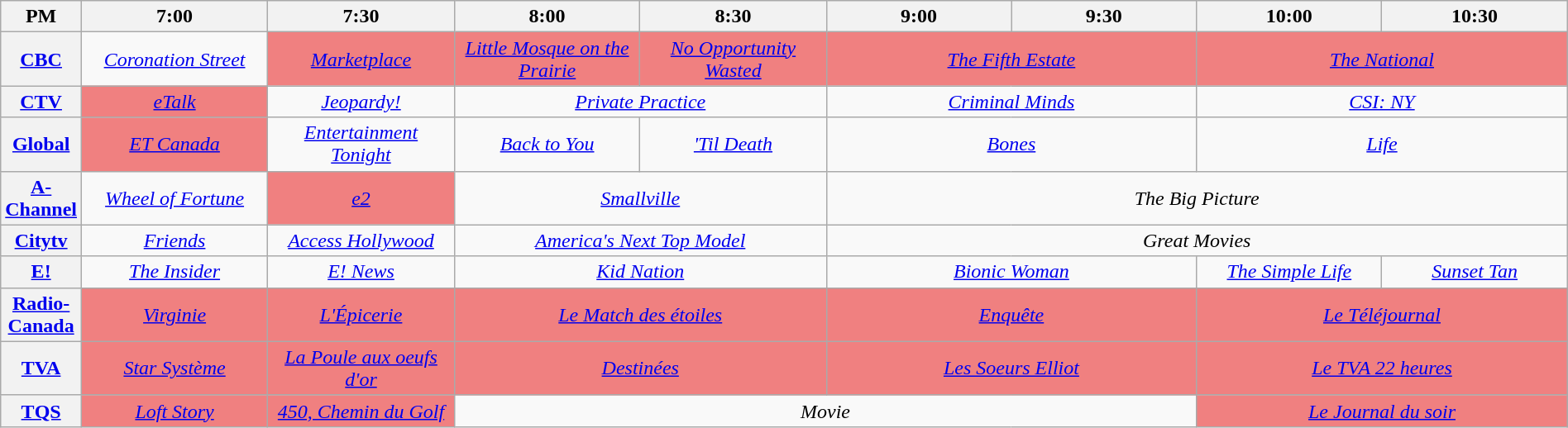<table class="wikitable" width="100%">
<tr>
<th width="4%">PM</th>
<th width="12%">7:00</th>
<th width="12%">7:30</th>
<th width="12%">8:00</th>
<th width="12%">8:30</th>
<th width="12%">9:00</th>
<th width="12%">9:30</th>
<th width="12%">10:00</th>
<th width="12%">10:30</th>
</tr>
<tr align="center">
<th><a href='#'>CBC</a></th>
<td colspan="1" align=center><em><a href='#'>Coronation Street</a></em></td>
<td colspan="1" align=center bgcolor="#F08080"><em><a href='#'>Marketplace</a></em></td>
<td colspan="1" align=center bgcolor="#F08080"><em><a href='#'>Little Mosque on the Prairie</a></em></td>
<td colspan="1" align=center bgcolor="#F08080"><em><a href='#'>No Opportunity Wasted</a></em></td>
<td colspan="2" align=center bgcolor="#F08080"><em><a href='#'>The Fifth Estate</a></em></td>
<td colspan="2" align=center bgcolor="#F08080"><em><a href='#'>The National</a></em></td>
</tr>
<tr align="center">
<th><a href='#'>CTV</a></th>
<td colspan="1" align=center bgcolor="#F08080"><em><a href='#'>eTalk</a></em></td>
<td colspan="1" align=center><em><a href='#'>Jeopardy!</a></em></td>
<td colspan="2" align=center><em><a href='#'>Private Practice</a></em></td>
<td colspan="2" align=center><em><a href='#'>Criminal Minds</a></em></td>
<td colspan="2" align=center><em><a href='#'>CSI: NY</a></em></td>
</tr>
<tr align="center">
<th><a href='#'>Global</a></th>
<td colspan="1" align=center bgcolor="#F08080"><em><a href='#'>ET Canada</a></em></td>
<td colspan="1" align=center><em><a href='#'>Entertainment Tonight</a></em></td>
<td colspan="1" align=center><em><a href='#'>Back to You</a></em></td>
<td colspan="1" align=center><em><a href='#'>'Til Death</a></em></td>
<td colspan="2" align=center><em><a href='#'>Bones</a></em></td>
<td colspan="2" align=center><em><a href='#'>Life</a></em></td>
</tr>
<tr align="center">
<th><a href='#'>A-Channel</a></th>
<td colspan="1"><em><a href='#'>Wheel of Fortune</a></em></td>
<td colspan="1" bgcolor="#F08080"><em><a href='#'>e2</a></em></td>
<td colspan="2" align=center><em><a href='#'>Smallville</a></em></td>
<td colspan="4"><em>The Big Picture</em></td>
</tr>
<tr align="center">
<th><a href='#'>Citytv</a></th>
<td colspan="1" align=center><em><a href='#'>Friends</a></em></td>
<td colspan="1" align=center><em><a href='#'>Access Hollywood</a></em></td>
<td colspan="2" align=center><em><a href='#'>America's Next Top Model</a></em></td>
<td colspan="4" align=center><em>Great Movies</em></td>
</tr>
<tr align="center">
<th><a href='#'>E!</a></th>
<td colspan="1" align=center><em><a href='#'>The Insider</a></em></td>
<td colspan="1" align=center><em><a href='#'>E! News</a></em></td>
<td colspan="2" align=center><em><a href='#'>Kid Nation</a></em></td>
<td colspan="2" align=center><em><a href='#'>Bionic Woman</a></em></td>
<td colspan="1" align=center><em><a href='#'>The Simple Life</a></em></td>
<td colspan="1" align=center><em><a href='#'>Sunset Tan</a></em></td>
</tr>
<tr align="center">
<th><a href='#'>Radio-Canada</a></th>
<td colspan="1" align=center bgcolor="#F08080"><em><a href='#'>Virginie</a></em></td>
<td colspan="1" align=center bgcolor="#F08080"><em><a href='#'>L'Épicerie</a></em></td>
<td colspan="2" align=center bgcolor="#F08080"><em><a href='#'>Le Match des étoiles</a></em></td>
<td colspan="2" align=center bgcolor="#F08080"><em><a href='#'>Enquête</a></em></td>
<td colspan="2" align=center bgcolor="#F08080"><em><a href='#'>Le Téléjournal</a></em></td>
</tr>
<tr align="center">
<th><a href='#'>TVA</a></th>
<td colspan="1" align=center bgcolor="#F08080"><em><a href='#'>Star Système</a></em></td>
<td colspan="1" align=center bgcolor="#F08080"><em><a href='#'>La Poule aux oeufs d'or</a></em></td>
<td colspan="2" align=center bgcolor="#F08080"><em><a href='#'>Destinées</a></em></td>
<td colspan="2" align=center bgcolor="#F08080"><em><a href='#'>Les Soeurs Elliot</a></em></td>
<td colspan="2" align=center bgcolor="#F08080"><em><a href='#'>Le TVA 22 heures</a></em></td>
</tr>
<tr align="center">
<th><a href='#'>TQS</a></th>
<td colspan="1" align=center bgcolor="#F08080"><em><a href='#'>Loft Story</a></em></td>
<td colspan="1" align=center bgcolor="#F08080"><em><a href='#'>450, Chemin du Golf</a></em></td>
<td colspan="4" align=center><em>Movie</em></td>
<td colspan="2" align=center bgcolor="#F08080"><em><a href='#'>Le Journal du soir</a></em></td>
</tr>
</table>
